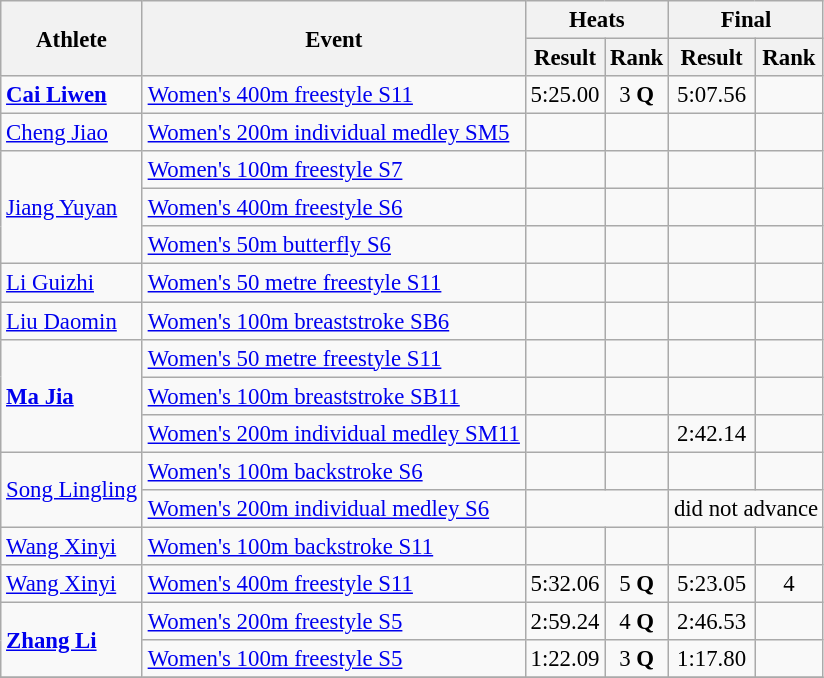<table class=wikitable style="font-size:95%">
<tr>
<th rowspan="2">Athlete</th>
<th rowspan="2">Event</th>
<th colspan="2">Heats</th>
<th colspan="2">Final</th>
</tr>
<tr>
<th>Result</th>
<th>Rank</th>
<th>Result</th>
<th>Rank</th>
</tr>
<tr align=center>
<td align=left><strong><a href='#'>Cai Liwen</a></strong></td>
<td align=left><a href='#'>Women's 400m freestyle S11</a></td>
<td>5:25.00</td>
<td>3 <strong>Q</strong></td>
<td>5:07.56</td>
<td></td>
</tr>
<tr align=center>
<td align=left><a href='#'>Cheng Jiao</a></td>
<td align=left><a href='#'>Women's 200m individual medley SM5</a></td>
<td></td>
<td></td>
<td></td>
<td></td>
</tr>
<tr align=center>
<td rowspan=3 align=left><a href='#'>Jiang Yuyan</a></td>
<td align=left><a href='#'>Women's 100m freestyle S7</a></td>
<td></td>
<td></td>
<td></td>
<td></td>
</tr>
<tr align=center>
<td align=left><a href='#'>Women's 400m freestyle S6</a></td>
<td></td>
<td></td>
<td></td>
<td></td>
</tr>
<tr align=center>
<td align=left><a href='#'>Women's 50m butterfly S6</a></td>
<td></td>
<td></td>
<td></td>
<td></td>
</tr>
<tr align=center>
<td align=left><a href='#'>Li Guizhi</a></td>
<td align=left><a href='#'>Women's 50 metre freestyle S11</a></td>
<td></td>
<td></td>
<td></td>
<td></td>
</tr>
<tr align=center>
<td align=left><a href='#'>Liu Daomin</a></td>
<td align=left><a href='#'>Women's 100m breaststroke SB6</a></td>
<td></td>
<td></td>
<td></td>
<td></td>
</tr>
<tr align=center>
<td rowspan=3 align=left><strong><a href='#'>Ma Jia</a></strong></td>
<td align=left><a href='#'>Women's 50 metre freestyle S11</a></td>
<td></td>
<td></td>
<td></td>
<td></td>
</tr>
<tr align=center>
<td align=left><a href='#'>Women's 100m breaststroke SB11</a></td>
<td></td>
<td></td>
<td></td>
<td></td>
</tr>
<tr align=center>
<td align=left><a href='#'>Women's 200m individual medley SM11</a></td>
<td></td>
<td></td>
<td>2:42.14</td>
<td></td>
</tr>
<tr align=center>
<td rowspan=2 align=left><a href='#'>Song Lingling</a></td>
<td align=left><a href='#'>Women's 100m backstroke S6</a></td>
<td></td>
<td></td>
<td></td>
<td></td>
</tr>
<tr align=center>
<td align=left><a href='#'>Women's 200m individual medley S6</a></td>
<td colspan="2"></td>
<td colspan="2">did not advance</td>
</tr>
<tr align=left>
<td align=left><a href='#'>Wang Xinyi</a></td>
<td align=left><a href='#'>Women's 100m backstroke S11</a></td>
<td></td>
<td></td>
<td></td>
<td></td>
</tr>
<tr align=center>
<td align=left><a href='#'>Wang Xinyi</a></td>
<td align=left><a href='#'>Women's 400m freestyle S11</a></td>
<td>5:32.06</td>
<td>5 <strong>Q</strong></td>
<td>5:23.05</td>
<td>4</td>
</tr>
<tr align=center>
<td rowspan=2 align=left><strong><a href='#'>Zhang Li</a></strong></td>
<td align=left><a href='#'>Women's 200m freestyle S5</a></td>
<td>2:59.24</td>
<td>4 <strong>Q</strong></td>
<td>2:46.53</td>
<td></td>
</tr>
<tr align=center>
<td align=left><a href='#'>Women's 100m freestyle S5</a></td>
<td>1:22.09</td>
<td>3 <strong>Q</strong></td>
<td>1:17.80</td>
<td></td>
</tr>
<tr>
</tr>
</table>
